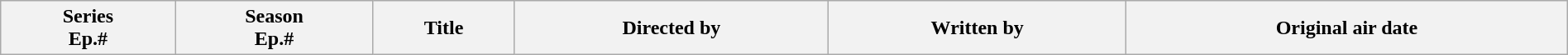<table class="wikitable plainrowheaders" style="width:100%; margin:auto;">
<tr>
<th>Series<br>Ep.#</th>
<th>Season<br>Ep.#</th>
<th>Title</th>
<th>Directed by</th>
<th>Written by</th>
<th>Original air date<br>












</th>
</tr>
</table>
